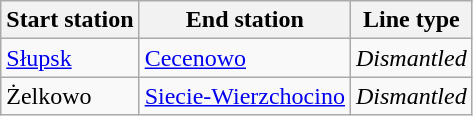<table class="wikitable">
<tr>
<th>Start station</th>
<th>End station</th>
<th>Line type</th>
</tr>
<tr>
<td><a href='#'>Słupsk</a></td>
<td><a href='#'>Cecenowo</a></td>
<td><em>Dismantled</em></td>
</tr>
<tr>
<td>Żelkowo</td>
<td><a href='#'>Siecie-Wierzchocino</a></td>
<td><em>Dismantled</em></td>
</tr>
</table>
